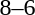<table style="text-align:center">
<tr>
<th width=200></th>
<th width=100></th>
<th width=200></th>
</tr>
<tr>
<td align=right><strong></strong></td>
<td>8–6</td>
<td align=left></td>
</tr>
</table>
